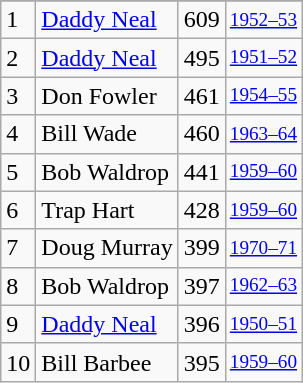<table class="wikitable">
<tr>
</tr>
<tr>
<td>1</td>
<td><a href='#'>Daddy Neal</a></td>
<td>609</td>
<td style="font-size:80%;"><a href='#'>1952–53</a></td>
</tr>
<tr>
<td>2</td>
<td><a href='#'>Daddy Neal</a></td>
<td>495</td>
<td style="font-size:80%;"><a href='#'>1951–52</a></td>
</tr>
<tr>
<td>3</td>
<td>Don Fowler</td>
<td>461</td>
<td style="font-size:80%;"><a href='#'>1954–55</a></td>
</tr>
<tr>
<td>4</td>
<td>Bill Wade</td>
<td>460</td>
<td style="font-size:80%;"><a href='#'>1963–64</a></td>
</tr>
<tr>
<td>5</td>
<td>Bob Waldrop</td>
<td>441</td>
<td style="font-size:80%;"><a href='#'>1959–60</a></td>
</tr>
<tr>
<td>6</td>
<td>Trap Hart</td>
<td>428</td>
<td style="font-size:80%;"><a href='#'>1959–60</a></td>
</tr>
<tr>
<td>7</td>
<td>Doug Murray</td>
<td>399</td>
<td style="font-size:80%;"><a href='#'>1970–71</a></td>
</tr>
<tr>
<td>8</td>
<td>Bob Waldrop</td>
<td>397</td>
<td style="font-size:80%;"><a href='#'>1962–63</a></td>
</tr>
<tr>
<td>9</td>
<td><a href='#'>Daddy Neal</a></td>
<td>396</td>
<td style="font-size:80%;"><a href='#'>1950–51</a></td>
</tr>
<tr>
<td>10</td>
<td>Bill Barbee</td>
<td>395</td>
<td style="font-size:80%;"><a href='#'>1959–60</a></td>
</tr>
</table>
